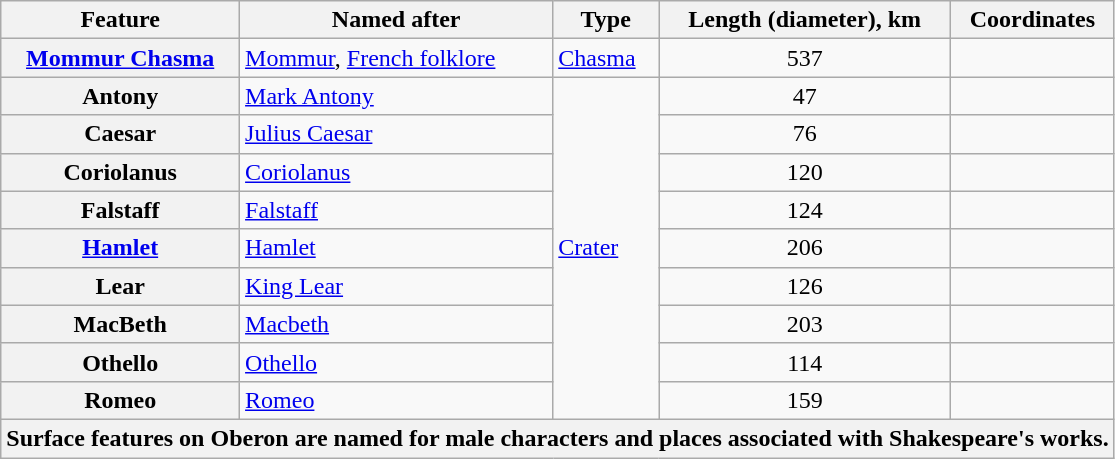<table class="wikitable plainrowheaders">
<tr>
<th scope="col">Feature</th>
<th scope="col">Named after</th>
<th scope="col">Type</th>
<th scope="col">Length (diameter), km</th>
<th scope="col">Coordinates</th>
</tr>
<tr>
<th scope="row"><a href='#'>Mommur Chasma</a></th>
<td><a href='#'>Mommur</a>, <a href='#'>French folklore</a></td>
<td><a href='#'>Chasma</a></td>
<td style="text-align: center;">537</td>
<td></td>
</tr>
<tr>
<th scope="row">Antony</th>
<td><a href='#'>Mark Antony</a></td>
<td rowspan="9"><a href='#'>Crater</a></td>
<td style="text-align: center;">47</td>
<td></td>
</tr>
<tr>
<th scope="row">Caesar</th>
<td><a href='#'>Julius Caesar</a></td>
<td style="text-align: center;">76</td>
<td></td>
</tr>
<tr>
<th scope="row">Coriolanus</th>
<td><a href='#'>Coriolanus</a></td>
<td style="text-align: center;">120</td>
<td></td>
</tr>
<tr>
<th scope="row">Falstaff</th>
<td><a href='#'>Falstaff</a></td>
<td style="text-align: center;">124</td>
<td></td>
</tr>
<tr>
<th scope="row"><a href='#'>Hamlet</a></th>
<td><a href='#'>Hamlet</a></td>
<td style="text-align: center;">206</td>
<td></td>
</tr>
<tr>
<th scope="row">Lear</th>
<td><a href='#'>King Lear</a></td>
<td style="text-align: center;">126</td>
<td></td>
</tr>
<tr>
<th scope="row">MacBeth</th>
<td><a href='#'>Macbeth</a></td>
<td style="text-align: center;">203</td>
<td></td>
</tr>
<tr>
<th scope="row">Othello</th>
<td><a href='#'>Othello</a></td>
<td style="text-align: center;">114</td>
<td></td>
</tr>
<tr>
<th scope="row">Romeo</th>
<td><a href='#'>Romeo</a></td>
<td style="text-align: center;">159</td>
<td></td>
</tr>
<tr>
<th scope="col" scope="row" colspan="5">Surface features on Oberon are named for male characters and places associated with Shakespeare's works.</th>
</tr>
</table>
